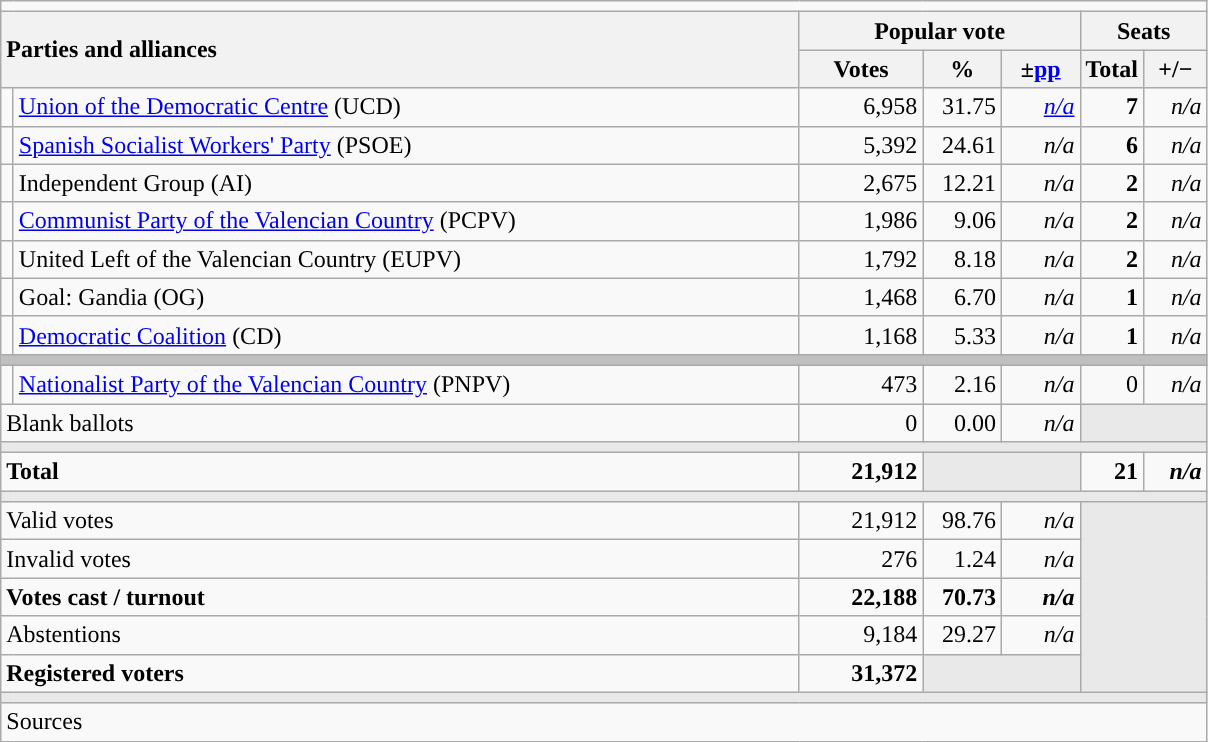<table class="wikitable" style="text-align:right;">
<tr>
<td colspan="7"></td>
</tr>
<tr>
<th style="text-align:left;" rowspan="2" colspan="2" width="525">Parties and alliances</th>
<th colspan="3">Popular vote</th>
<th colspan="2">Seats</th>
</tr>
<tr>
<th width="75">Votes</th>
<th width="45">%</th>
<th width="45">±<a href='#'>pp</a></th>
<th width="35">Total</th>
<th width="35">+/−</th>
</tr>
<tr>
<td width="1" style="color:inherit;background:"></td>
<td align="left"><a href='#'>Union of the Democratic Centre</a> (UCD)</td>
<td>6,958</td>
<td>31.75</td>
<td><em><a href='#'>n/a</a></em></td>
<td><strong>7</strong></td>
<td><em>n/a</em></td>
</tr>
<tr>
<td style="color:inherit;background:"></td>
<td align="left"><a href='#'>Spanish Socialist Workers' Party</a> (PSOE)</td>
<td>5,392</td>
<td>24.61</td>
<td><em>n/a</em></td>
<td><strong>6</strong></td>
<td><em>n/a</em></td>
</tr>
<tr>
<td style="color:inherit;background:"></td>
<td align="left">Independent Group (AI)</td>
<td>2,675</td>
<td>12.21</td>
<td><em>n/a</em></td>
<td><strong>2</strong></td>
<td><em>n/a</em></td>
</tr>
<tr>
<td style="color:inherit;background:"></td>
<td align="left"><a href='#'>Communist Party of the Valencian Country</a> (PCPV)</td>
<td>1,986</td>
<td>9.06</td>
<td><em>n/a</em></td>
<td><strong>2</strong></td>
<td><em>n/a</em></td>
</tr>
<tr>
<td style="color:inherit;background:"></td>
<td align="left">United Left of the Valencian Country (EUPV)</td>
<td>1,792</td>
<td>8.18</td>
<td><em>n/a</em></td>
<td><strong>2</strong></td>
<td><em>n/a</em></td>
</tr>
<tr>
<td style="color:inherit;background:"></td>
<td align="left">Goal: Gandia (OG)</td>
<td>1,468</td>
<td>6.70</td>
<td><em>n/a</em></td>
<td><strong>1</strong></td>
<td><em>n/a</em></td>
</tr>
<tr>
<td style="color:inherit;background:"></td>
<td align="left"><a href='#'>Democratic Coalition</a> (CD)</td>
<td>1,168</td>
<td>5.33</td>
<td><em>n/a</em></td>
<td><strong>1</strong></td>
<td><em>n/a</em></td>
</tr>
<tr>
<td colspan="7" bgcolor="#C0C0C0"></td>
</tr>
<tr>
<td style="color:inherit;background:"></td>
<td align="left"><a href='#'>Nationalist Party of the Valencian Country</a> (PNPV)</td>
<td>473</td>
<td>2.16</td>
<td><em>n/a</em></td>
<td>0</td>
<td><em>n/a</em></td>
</tr>
<tr>
<td align="left" colspan="2">Blank ballots</td>
<td>0</td>
<td>0.00</td>
<td><em>n/a</em></td>
<td bgcolor="#E9E9E9" colspan="2"></td>
</tr>
<tr>
<td colspan="7" bgcolor="#E9E9E9"></td>
</tr>
<tr style="font-weight:bold;">
<td align="left" colspan="2">Total</td>
<td>21,912</td>
<td bgcolor="#E9E9E9" colspan="2"></td>
<td>21</td>
<td><em>n/a</em></td>
</tr>
<tr>
<td colspan="7" bgcolor="#E9E9E9"></td>
</tr>
<tr>
<td align="left" colspan="2">Valid votes</td>
<td>21,912</td>
<td>98.76</td>
<td><em>n/a</em></td>
<td bgcolor="#E9E9E9" colspan="2" rowspan="5"></td>
</tr>
<tr>
<td align="left" colspan="2">Invalid votes</td>
<td>276</td>
<td>1.24</td>
<td><em>n/a</em></td>
</tr>
<tr style="font-weight:bold;">
<td align="left" colspan="2">Votes cast / turnout</td>
<td>22,188</td>
<td>70.73</td>
<td><em>n/a</em></td>
</tr>
<tr>
<td align="left" colspan="2">Abstentions</td>
<td>9,184</td>
<td>29.27</td>
<td><em>n/a</em></td>
</tr>
<tr style="font-weight:bold;">
<td align="left" colspan="2">Registered voters</td>
<td>31,372</td>
<td bgcolor="#E9E9E9" colspan="2"></td>
</tr>
<tr>
<td colspan="7" bgcolor="#E9E9E9"></td>
</tr>
<tr>
<td align="left" colspan="7">Sources</td>
</tr>
</table>
